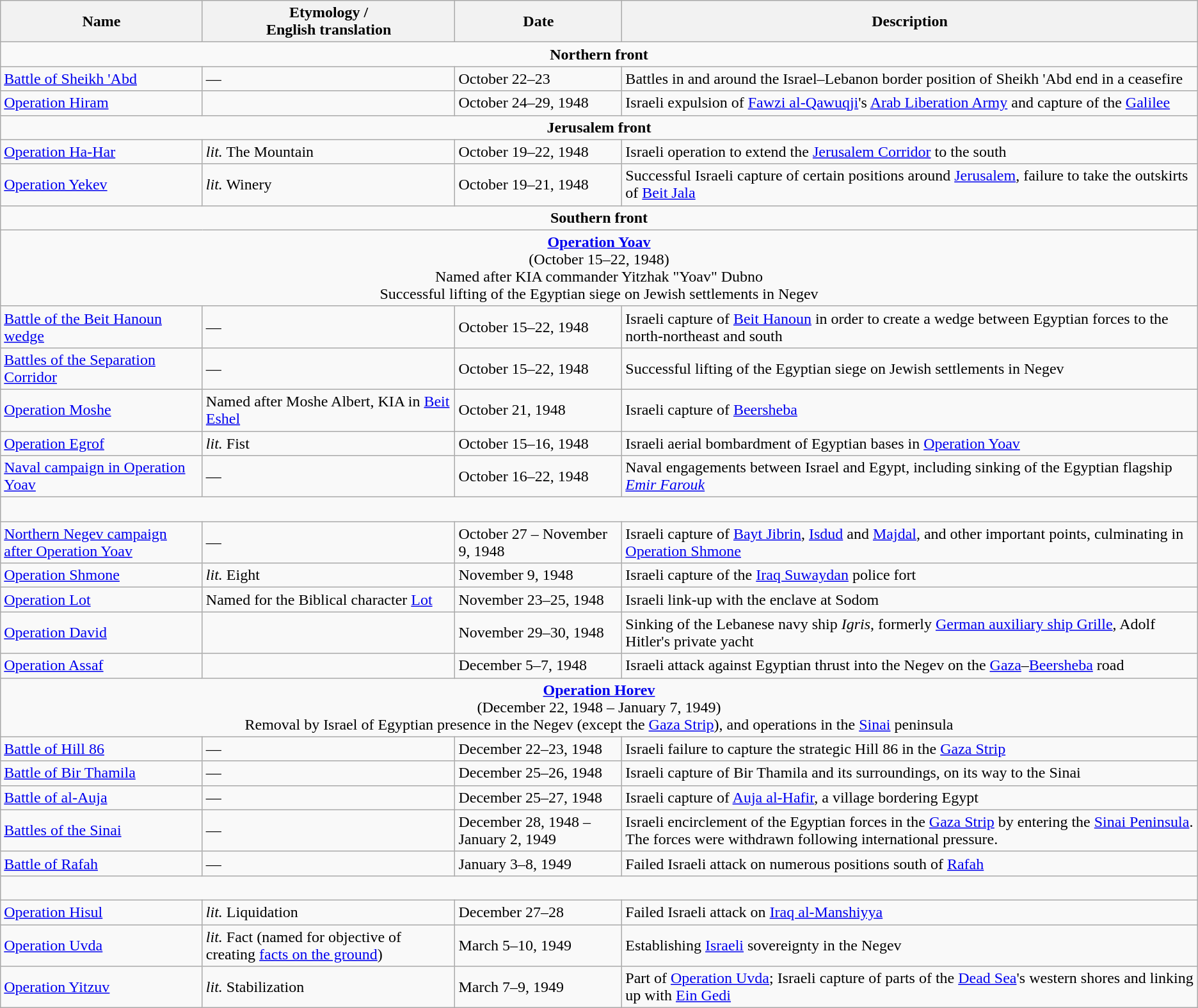<table class="wikitable">
<tr>
<th>Name</th>
<th>Etymology /<br>English translation</th>
<th>Date</th>
<th>Description</th>
</tr>
<tr>
<td colspan="4" align="center"><strong>Northern front</strong></td>
</tr>
<tr>
<td><a href='#'>Battle of Sheikh 'Abd</a></td>
<td>—</td>
<td>October 22–23</td>
<td>Battles in and around the Israel–Lebanon border position of Sheikh 'Abd end in a ceasefire</td>
</tr>
<tr>
<td><a href='#'>Operation Hiram</a></td>
<td></td>
<td>October 24–29, 1948</td>
<td>Israeli expulsion of <a href='#'>Fawzi al-Qawuqji</a>'s <a href='#'>Arab Liberation Army</a> and capture of the <a href='#'>Galilee</a></td>
</tr>
<tr>
<td colspan="4" align="center"><strong>Jerusalem front</strong></td>
</tr>
<tr>
<td><a href='#'>Operation Ha-Har</a></td>
<td><em>lit.</em> The Mountain</td>
<td>October 19–22, 1948</td>
<td>Israeli operation to extend the <a href='#'>Jerusalem Corridor</a> to the south</td>
</tr>
<tr>
<td><a href='#'>Operation Yekev</a></td>
<td><em>lit.</em> Winery</td>
<td>October 19–21, 1948</td>
<td>Successful Israeli capture of certain positions around <a href='#'>Jerusalem</a>, failure to take the outskirts of <a href='#'>Beit Jala</a></td>
</tr>
<tr>
<td colspan="4" align="center"><strong>Southern front</strong></td>
</tr>
<tr>
<td colspan="4" align="center"><strong><a href='#'>Operation Yoav</a></strong><br>(October 15–22, 1948)<br>Named after KIA commander Yitzhak "Yoav" Dubno<br>Successful lifting of the Egyptian siege on Jewish settlements in Negev</td>
</tr>
<tr>
<td><a href='#'>Battle of the Beit Hanoun wedge</a></td>
<td>—</td>
<td>October 15–22, 1948</td>
<td>Israeli capture of <a href='#'>Beit Hanoun</a> in order to create a wedge between Egyptian forces to the north-northeast and south</td>
</tr>
<tr>
<td><a href='#'>Battles of the Separation Corridor</a></td>
<td>—</td>
<td>October 15–22, 1948</td>
<td>Successful lifting of the Egyptian siege on Jewish settlements in Negev</td>
</tr>
<tr>
<td><a href='#'>Operation Moshe</a></td>
<td>Named after Moshe Albert, KIA in <a href='#'>Beit Eshel</a></td>
<td>October 21, 1948</td>
<td>Israeli capture of <a href='#'>Beersheba</a></td>
</tr>
<tr>
<td><a href='#'>Operation Egrof</a></td>
<td><em>lit.</em> Fist</td>
<td>October 15–16, 1948</td>
<td>Israeli aerial bombardment of Egyptian bases in <a href='#'>Operation Yoav</a></td>
</tr>
<tr>
<td><a href='#'>Naval campaign in Operation Yoav</a></td>
<td>—</td>
<td>October 16–22, 1948</td>
<td>Naval engagements between Israel and Egypt, including sinking of the Egyptian flagship <em><a href='#'>Emir Farouk</a></em></td>
</tr>
<tr>
<td colspan="4"> </td>
</tr>
<tr>
<td><a href='#'>Northern Negev campaign after Operation Yoav</a></td>
<td>—</td>
<td>October 27 – November 9, 1948</td>
<td>Israeli capture of <a href='#'>Bayt Jibrin</a>, <a href='#'>Isdud</a> and <a href='#'>Majdal</a>, and other important points, culminating in <a href='#'>Operation Shmone</a></td>
</tr>
<tr>
<td><a href='#'>Operation Shmone</a></td>
<td><em>lit.</em> Eight</td>
<td>November 9, 1948</td>
<td>Israeli capture of the <a href='#'>Iraq Suwaydan</a> police fort</td>
</tr>
<tr>
<td><a href='#'>Operation Lot</a></td>
<td>Named for the Biblical character <a href='#'>Lot</a></td>
<td>November 23–25, 1948</td>
<td>Israeli link-up with the enclave at Sodom</td>
</tr>
<tr>
<td><a href='#'>Operation David</a></td>
<td></td>
<td>November 29–30, 1948</td>
<td>Sinking of the Lebanese navy ship <em>Igris</em>, formerly <a href='#'>German auxiliary ship Grille</a>, Adolf Hitler's private yacht</td>
</tr>
<tr>
<td><a href='#'>Operation Assaf</a></td>
<td></td>
<td>December 5–7, 1948</td>
<td>Israeli attack against Egyptian thrust into the Negev on the <a href='#'>Gaza</a>–<a href='#'>Beersheba</a> road</td>
</tr>
<tr>
<td colspan="4" align="center"><strong><a href='#'>Operation Horev</a></strong><br>(December 22, 1948 – January 7, 1949)<br>Removal by Israel of Egyptian presence in the Negev (except the <a href='#'>Gaza Strip</a>), and operations in the <a href='#'>Sinai</a> peninsula</td>
</tr>
<tr>
<td><a href='#'>Battle of Hill 86</a></td>
<td>—</td>
<td>December 22–23, 1948</td>
<td>Israeli failure to capture the strategic Hill 86 in the <a href='#'>Gaza Strip</a></td>
</tr>
<tr>
<td><a href='#'>Battle of Bir Thamila</a></td>
<td>—</td>
<td>December 25–26, 1948</td>
<td>Israeli capture of Bir Thamila and its surroundings, on its way to the Sinai</td>
</tr>
<tr>
<td><a href='#'>Battle of al-Auja</a></td>
<td>—</td>
<td>December 25–27, 1948</td>
<td>Israeli capture of <a href='#'>Auja al-Hafir</a>, a village bordering Egypt</td>
</tr>
<tr>
<td><a href='#'>Battles of the Sinai</a></td>
<td>—</td>
<td>December 28, 1948 – January 2, 1949</td>
<td>Israeli encirclement of the Egyptian forces in the <a href='#'>Gaza Strip</a> by entering the <a href='#'>Sinai Peninsula</a>. The forces were withdrawn following international pressure.</td>
</tr>
<tr>
<td><a href='#'>Battle of Rafah</a></td>
<td>—</td>
<td>January 3–8, 1949</td>
<td>Failed Israeli attack on numerous positions south of <a href='#'>Rafah</a></td>
</tr>
<tr>
<td colspan="4"> </td>
</tr>
<tr>
<td><a href='#'>Operation Hisul</a></td>
<td><em>lit.</em> Liquidation</td>
<td>December 27–28</td>
<td>Failed Israeli attack on <a href='#'>Iraq al-Manshiyya</a></td>
</tr>
<tr>
<td><a href='#'>Operation Uvda</a></td>
<td><em>lit.</em> Fact (named for objective of creating <a href='#'>facts on the ground</a>)</td>
<td>March 5–10, 1949</td>
<td>Establishing <a href='#'>Israeli</a> sovereignty in the Negev</td>
</tr>
<tr>
<td><a href='#'>Operation Yitzuv</a></td>
<td><em>lit.</em> Stabilization</td>
<td>March 7–9, 1949</td>
<td>Part of <a href='#'>Operation Uvda</a>; Israeli capture of parts of the <a href='#'>Dead Sea</a>'s western shores and linking up with <a href='#'>Ein Gedi</a></td>
</tr>
</table>
